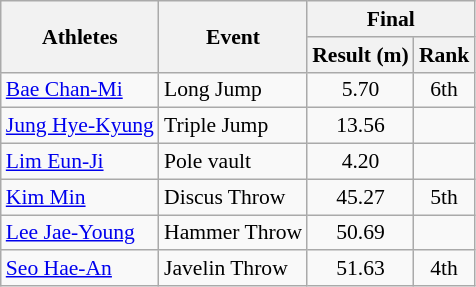<table class=wikitable style="font-size:90%">
<tr>
<th rowspan="2">Athletes</th>
<th rowspan="2">Event</th>
<th colspan="2">Final</th>
</tr>
<tr>
<th>Result (m)</th>
<th>Rank</th>
</tr>
<tr>
<td><a href='#'>Bae Chan-Mi</a></td>
<td>Long Jump</td>
<td align=center>5.70</td>
<td align=center>6th</td>
</tr>
<tr>
<td><a href='#'>Jung Hye-Kyung</a></td>
<td>Triple Jump</td>
<td align=center>13.56</td>
<td align=center></td>
</tr>
<tr>
<td><a href='#'>Lim Eun-Ji</a></td>
<td>Pole vault</td>
<td align=center>4.20</td>
<td align=center></td>
</tr>
<tr>
<td><a href='#'>Kim Min</a></td>
<td>Discus Throw</td>
<td align=center>45.27</td>
<td align=center>5th</td>
</tr>
<tr>
<td><a href='#'>Lee Jae-Young</a></td>
<td>Hammer Throw</td>
<td align=center>50.69</td>
<td align=center></td>
</tr>
<tr>
<td><a href='#'>Seo Hae-An</a></td>
<td>Javelin Throw</td>
<td align=center>51.63</td>
<td align=center>4th</td>
</tr>
</table>
